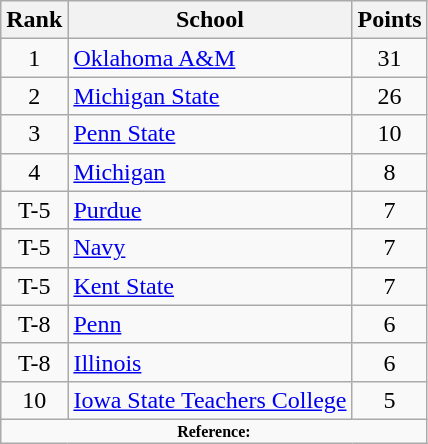<table class="wikitable" style="text-align:center">
<tr>
<th>Rank</th>
<th>School</th>
<th>Points</th>
</tr>
<tr>
<td>1</td>
<td align=left><a href='#'>Oklahoma A&M</a></td>
<td>31</td>
</tr>
<tr>
<td>2</td>
<td align=left><a href='#'>Michigan State</a></td>
<td>26</td>
</tr>
<tr>
<td>3</td>
<td align=left><a href='#'>Penn State</a></td>
<td>10</td>
</tr>
<tr>
<td>4</td>
<td align=left><a href='#'>Michigan</a></td>
<td>8</td>
</tr>
<tr>
<td>T-5</td>
<td align=left><a href='#'>Purdue</a></td>
<td>7</td>
</tr>
<tr>
<td>T-5</td>
<td align=left><a href='#'>Navy</a></td>
<td>7</td>
</tr>
<tr>
<td>T-5</td>
<td align=left><a href='#'>Kent State</a></td>
<td>7</td>
</tr>
<tr>
<td>T-8</td>
<td align=left><a href='#'>Penn</a></td>
<td>6</td>
</tr>
<tr>
<td>T-8</td>
<td align=left><a href='#'>Illinois</a></td>
<td>6</td>
</tr>
<tr>
<td>10</td>
<td align=left><a href='#'>Iowa State Teachers College</a></td>
<td>5</td>
</tr>
<tr>
<td colspan="3"  style="font-size:8pt; text-align:center;"><strong>Reference:</strong></td>
</tr>
</table>
